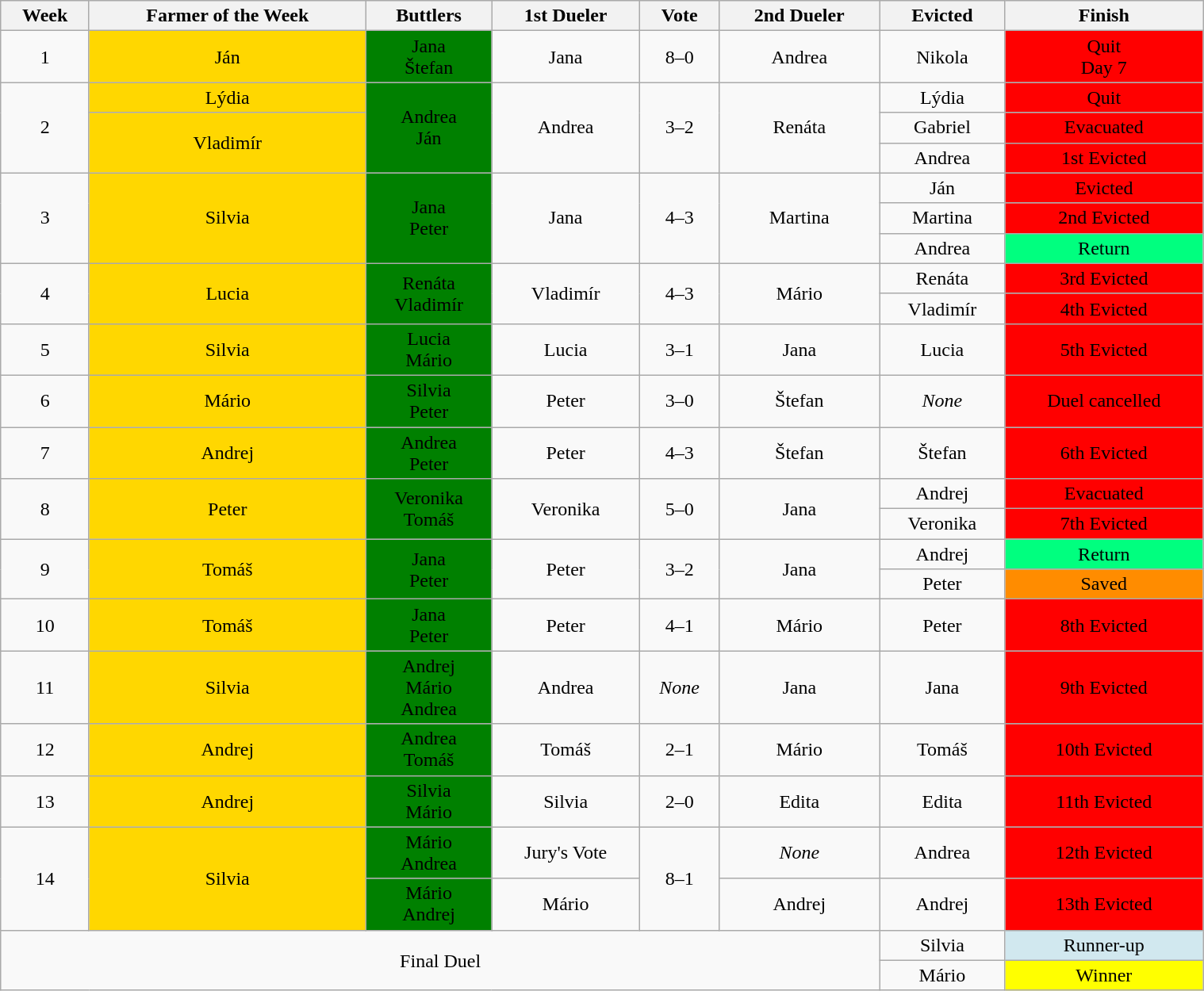<table class="wikitable" style="font-size:100%; text-align:center; width: 80%; margin-left: auto; margin-right: auto;">
<tr>
<th>Week</th>
<th>Farmer of the Week</th>
<th>Buttlers</th>
<th>1st Dueler</th>
<th>Vote</th>
<th>2nd Dueler</th>
<th>Evicted</th>
<th>Finish</th>
</tr>
<tr>
<td>1</td>
<td style="background:gold;" colspan=1>Ján</td>
<td style="background:#008000;">Jana<br>Štefan</td>
<td>Jana</td>
<td>8–0</td>
<td>Andrea</td>
<td>Nikola</td>
<td style="background:#ff0000">Quit<br>Day 7</td>
</tr>
<tr>
<td rowspan="3">2</td>
<td rowspan="1" style="background:gold;" colspan=1>Lýdia</td>
<td rowspan="3" style="background:#008000;">Andrea<br>Ján</td>
<td rowspan="3">Andrea</td>
<td rowspan="3">3–2</td>
<td rowspan="3">Renáta</td>
<td rowspan="1">Lýdia</td>
<td rowspan="1" style="background:#ff0000">Quit</td>
</tr>
<tr>
<td rowspan="2" style="background:gold;" colspan=1>Vladimír</td>
<td rowspan="1">Gabriel</td>
<td rowspan="1" style="background:#ff0000">Evacuated</td>
</tr>
<tr>
<td rowspan="1">Andrea</td>
<td rowspan="1" style="background:#ff0000">1st Evicted</td>
</tr>
<tr>
<td rowspan="3">3</td>
<td rowspan="3" style="background:gold;" colspan=1>Silvia</td>
<td rowspan="3" style="background:#008000;">Jana<br>Peter</td>
<td rowspan="3">Jana</td>
<td rowspan="3">4–3</td>
<td rowspan="3">Martina</td>
<td rowspan="1">Ján</td>
<td rowspan="1" style="background:#ff0000">Evicted</td>
</tr>
<tr>
<td rowspan="1">Martina</td>
<td rowspan="1" style="background:#ff0000">2nd Evicted</td>
</tr>
<tr>
<td rowspan="1">Andrea</td>
<td rowspan="1" style="background:#00FF7F">Return</td>
</tr>
<tr>
<td rowspan="2">4</td>
<td rowspan="2" style="background:gold;" colspan=1>Lucia</td>
<td rowspan="2" style="background:#008000;">Renáta<br>Vladimír</td>
<td rowspan="2">Vladimír</td>
<td rowspan="2">4–3</td>
<td rowspan="2">Mário</td>
<td rowspan="1">Renáta</td>
<td rowspan="1" style="background:#ff0000">3rd Evicted</td>
</tr>
<tr>
<td rowspan="1">Vladimír</td>
<td rowspan="1" style="background:#ff0000">4th Evicted</td>
</tr>
<tr>
<td>5</td>
<td style="background:gold;" colspan=1>Silvia</td>
<td style="background:#008000;">Lucia<br>Mário</td>
<td>Lucia</td>
<td>3–1</td>
<td>Jana</td>
<td>Lucia</td>
<td style="background:#ff0000">5th Evicted</td>
</tr>
<tr>
<td>6</td>
<td style="background:gold;" colspan=1>Mário</td>
<td style="background:#008000;">Silvia<br>Peter</td>
<td>Peter</td>
<td>3–0</td>
<td>Štefan</td>
<td><em>None</em></td>
<td style="background:#ff0000">Duel cancelled</td>
</tr>
<tr>
<td>7</td>
<td style="background:gold;" colspan=1>Andrej</td>
<td style="background:#008000;">Andrea<br>Peter</td>
<td>Peter</td>
<td>4–3</td>
<td>Štefan</td>
<td>Štefan</td>
<td style="background:#ff0000">6th Evicted</td>
</tr>
<tr>
<td rowspan="2">8</td>
<td rowspan="2" style="background:gold;" colspan=1>Peter</td>
<td rowspan="2" style="background:#008000;">Veronika<br>Tomáš</td>
<td rowspan="2">Veronika</td>
<td rowspan="2">5–0</td>
<td rowspan="2">Jana</td>
<td rowspan="1">Andrej</td>
<td rowspan="1" style="background:#ff0000">Evacuated</td>
</tr>
<tr>
<td rowspan="1">Veronika</td>
<td rowspan="1" style="background:#ff0000">7th Evicted</td>
</tr>
<tr>
<td rowspan="2">9</td>
<td rowspan="2" style="background:gold;" colspan=1>Tomáš</td>
<td rowspan="2" style="background:#008000;">Jana<br>Peter</td>
<td rowspan="2">Peter</td>
<td rowspan="2">3–2</td>
<td rowspan="2">Jana</td>
<td rowspan="1">Andrej</td>
<td rowspan="1" style="background:#00FF7F">Return</td>
</tr>
<tr>
<td rowspan="1">Peter</td>
<td rowspan="1" style="background:#FF8C00">Saved</td>
</tr>
<tr>
<td>10</td>
<td style="background:gold;" colspan=1>Tomáš</td>
<td style="background:#008000;">Jana<br>Peter</td>
<td>Peter</td>
<td>4–1</td>
<td>Mário</td>
<td>Peter</td>
<td style="background:#ff0000">8th Evicted</td>
</tr>
<tr>
<td>11</td>
<td style="background:gold;" colspan=1>Silvia</td>
<td style="background:#008000;">Andrej<br>Mário<br>Andrea</td>
<td>Andrea</td>
<td><em>None</em></td>
<td>Jana</td>
<td>Jana</td>
<td style="background:#ff0000">9th Evicted</td>
</tr>
<tr>
<td>12</td>
<td style="background:gold;" colspan=1>Andrej</td>
<td style="background:#008000;">Andrea<br>Tomáš</td>
<td>Tomáš</td>
<td>2–1</td>
<td>Mário</td>
<td>Tomáš</td>
<td style="background:#ff0000">10th Evicted</td>
</tr>
<tr>
<td>13</td>
<td style="background:gold;" colspan=1>Andrej</td>
<td style="background:#008000;">Silvia<br>Mário</td>
<td>Silvia</td>
<td>2–0</td>
<td>Edita</td>
<td>Edita</td>
<td style="background:#ff0000">11th Evicted</td>
</tr>
<tr>
<td rowspan="2">14</td>
<td rowspan="2" style="background:gold;" colspan=1>Silvia</td>
<td rowspan="1" style="background:#008000;">Mário<br>Andrea</td>
<td rowspan="1">Jury's Vote</td>
<td rowspan="2">8–1</td>
<td rowspan="1"><em>None</em></td>
<td rowspan="1">Andrea</td>
<td rowspan="1" style="background:#ff0000">12th Evicted</td>
</tr>
<tr>
<td rowspan="1" style="background:#008000;">Mário<br>Andrej</td>
<td rowspan="1">Mário</td>
<td rowspan="1">Andrej</td>
<td rowspan="1">Andrej</td>
<td rowspan="1" style="background:#ff0000">13th Evicted</td>
</tr>
<tr>
<td colspan="6" rowspan="2">Final Duel</td>
<td rowspan="1">Silvia</td>
<td rowspan="1" style="background:#D1E8EF">Runner-up</td>
</tr>
<tr>
<td rowspan="1">Mário</td>
<td rowspan="1" style="background:yellow">Winner</td>
</tr>
</table>
